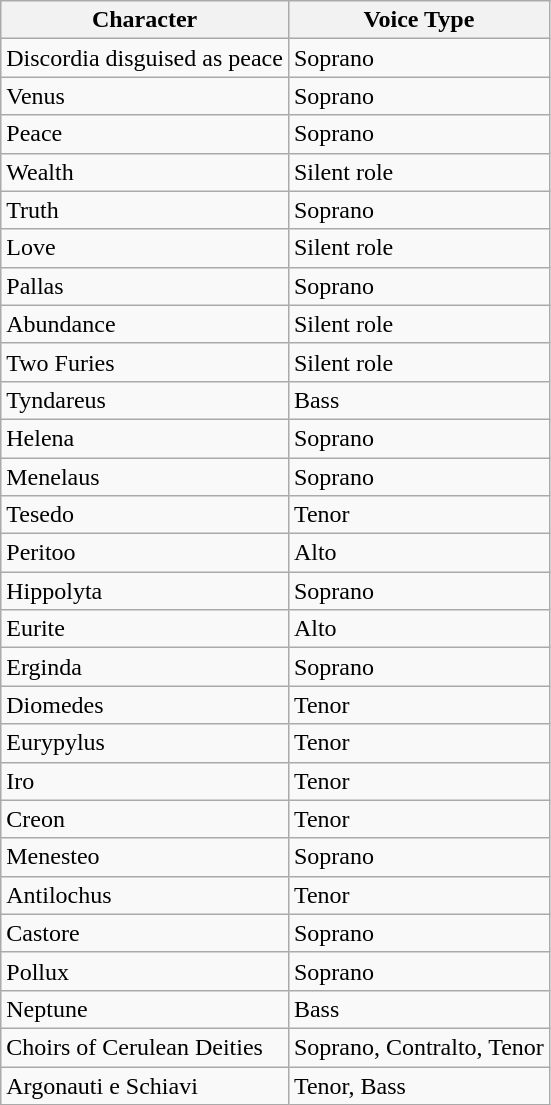<table class="wikitable">
<tr>
<th>Character</th>
<th>Voice Type</th>
</tr>
<tr>
<td>Discordia disguised as peace</td>
<td>Soprano</td>
</tr>
<tr>
<td>Venus</td>
<td>Soprano</td>
</tr>
<tr>
<td>Peace</td>
<td>Soprano</td>
</tr>
<tr>
<td>Wealth</td>
<td>Silent role</td>
</tr>
<tr>
<td>Truth</td>
<td>Soprano</td>
</tr>
<tr>
<td>Love</td>
<td>Silent role</td>
</tr>
<tr>
<td>Pallas</td>
<td>Soprano</td>
</tr>
<tr>
<td>Abundance</td>
<td>Silent role</td>
</tr>
<tr>
<td>Two Furies</td>
<td>Silent role</td>
</tr>
<tr>
<td>Tyndareus</td>
<td>Bass</td>
</tr>
<tr>
<td>Helena</td>
<td>Soprano</td>
</tr>
<tr>
<td>Menelaus</td>
<td>Soprano</td>
</tr>
<tr>
<td>Tesedo</td>
<td>Tenor</td>
</tr>
<tr>
<td>Peritoo</td>
<td>Alto</td>
</tr>
<tr>
<td>Hippolyta</td>
<td>Soprano</td>
</tr>
<tr>
<td>Eurite</td>
<td>Alto</td>
</tr>
<tr>
<td>Erginda</td>
<td>Soprano</td>
</tr>
<tr>
<td>Diomedes</td>
<td>Tenor</td>
</tr>
<tr>
<td>Eurypylus</td>
<td>Tenor</td>
</tr>
<tr>
<td>Iro</td>
<td>Tenor</td>
</tr>
<tr>
<td>Creon</td>
<td>Tenor</td>
</tr>
<tr>
<td>Menesteo</td>
<td>Soprano</td>
</tr>
<tr>
<td>Antilochus</td>
<td>Tenor</td>
</tr>
<tr>
<td>Castore</td>
<td>Soprano</td>
</tr>
<tr>
<td>Pollux</td>
<td>Soprano</td>
</tr>
<tr>
<td>Neptune</td>
<td>Bass</td>
</tr>
<tr>
<td>Choirs of Cerulean Deities</td>
<td>Soprano, Contralto, Tenor</td>
</tr>
<tr>
<td>Argonauti e Schiavi</td>
<td>Tenor, Bass</td>
</tr>
</table>
